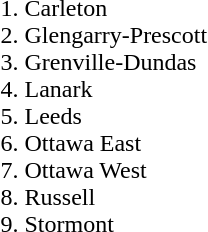<table>
<tr>
<td></td>
<td><br><ol><li>Carleton</li><li>Glengarry-Prescott</li><li>Grenville-Dundas</li><li>Lanark</li><li>Leeds</li><li>Ottawa East</li><li>Ottawa West</li><li>Russell</li><li>Stormont</li></ol></td>
</tr>
</table>
